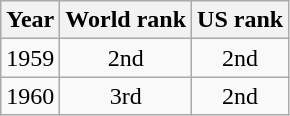<table class=wikitable>
<tr>
<th>Year</th>
<th>World rank</th>
<th>US rank</th>
</tr>
<tr>
<td>1959</td>
<td align="center">2nd</td>
<td align="center">2nd</td>
</tr>
<tr>
<td>1960</td>
<td align="center">3rd</td>
<td align="center">2nd</td>
</tr>
</table>
